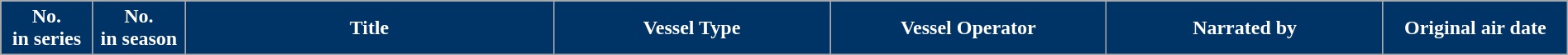<table class="wikitable plainrowheaders" style="width:100%; margin:auto;">
<tr>
<th scope="col" style="background-color: #003366; color: #ffffff;" width="5%">No.<br>in series</th>
<th scope="col" style="background-color: #003366; color: #ffffff;" width="5%">No.<br>in season</th>
<th scope="col" style="background-color: #003366; color: #ffffff;" width="20%">Title</th>
<th scope="col" style="background-color: #003366; color: #ffffff;" width="15%">Vessel Type</th>
<th scope="col" style="background-color: #003366; color: #ffffff;" width="15%">Vessel Operator</th>
<th scope="col" style="background-color: #003366; color: #ffffff;" width="15%">Narrated by</th>
<th scope="col" style="background-color: #003366; color: #ffffff;" width="10%">Original air date<br>




</th>
</tr>
</table>
